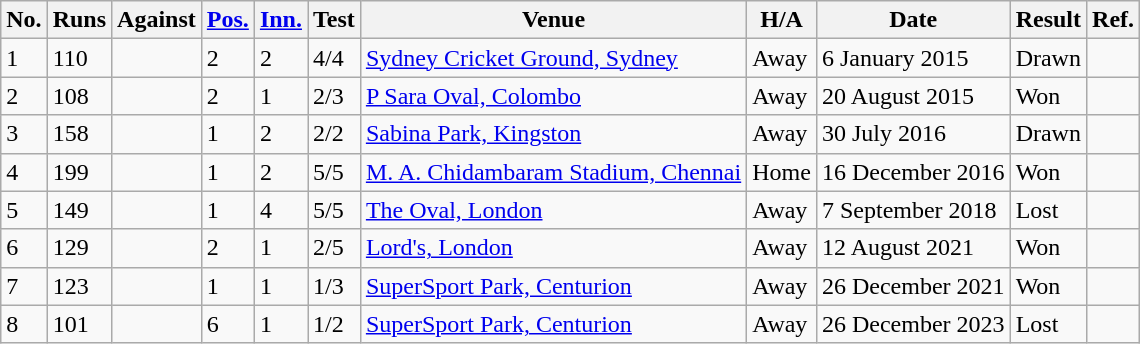<table class="wikitable sortable">
<tr>
<th>No.</th>
<th>Runs</th>
<th>Against</th>
<th><a href='#'>Pos.</a></th>
<th><a href='#'>Inn.</a></th>
<th>Test</th>
<th>Venue</th>
<th>H/A</th>
<th>Date</th>
<th>Result</th>
<th>Ref.</th>
</tr>
<tr>
<td>1</td>
<td>110</td>
<td></td>
<td>2</td>
<td>2</td>
<td>4/4</td>
<td> <a href='#'>Sydney Cricket Ground, Sydney</a></td>
<td>Away</td>
<td>6 January 2015</td>
<td>Drawn</td>
<td></td>
</tr>
<tr>
<td>2</td>
<td>108 </td>
<td></td>
<td>2</td>
<td>1</td>
<td>2/3</td>
<td> <a href='#'>P Sara Oval, Colombo</a></td>
<td>Away</td>
<td>20 August 2015</td>
<td>Won</td>
<td></td>
</tr>
<tr>
<td>3</td>
<td>158</td>
<td></td>
<td>1</td>
<td>2</td>
<td>2/2</td>
<td> <a href='#'>Sabina Park, Kingston</a></td>
<td>Away</td>
<td>30 July 2016</td>
<td>Drawn</td>
<td></td>
</tr>
<tr>
<td>4</td>
<td>199</td>
<td></td>
<td>1</td>
<td>2</td>
<td>5/5</td>
<td> <a href='#'>M. A. Chidambaram Stadium, Chennai</a></td>
<td>Home</td>
<td>16 December 2016</td>
<td>Won</td>
<td></td>
</tr>
<tr>
<td>5</td>
<td>149</td>
<td></td>
<td>1</td>
<td>4</td>
<td>5/5</td>
<td> <a href='#'>The Oval, London</a></td>
<td>Away</td>
<td>7 September 2018</td>
<td>Lost</td>
<td></td>
</tr>
<tr>
<td>6</td>
<td>129 </td>
<td></td>
<td>2</td>
<td>1</td>
<td>2/5</td>
<td> <a href='#'>Lord's, London</a></td>
<td>Away</td>
<td>12 August 2021</td>
<td>Won</td>
<td></td>
</tr>
<tr>
<td>7</td>
<td>123 </td>
<td></td>
<td>1</td>
<td>1</td>
<td>1/3</td>
<td> <a href='#'>SuperSport Park, Centurion</a></td>
<td>Away</td>
<td>26 December 2021</td>
<td>Won</td>
<td></td>
</tr>
<tr>
<td>8</td>
<td>101</td>
<td></td>
<td>6</td>
<td>1</td>
<td>1/2</td>
<td> <a href='#'>SuperSport Park, Centurion</a></td>
<td>Away</td>
<td>26 December 2023</td>
<td>Lost</td>
<td></td>
</tr>
</table>
